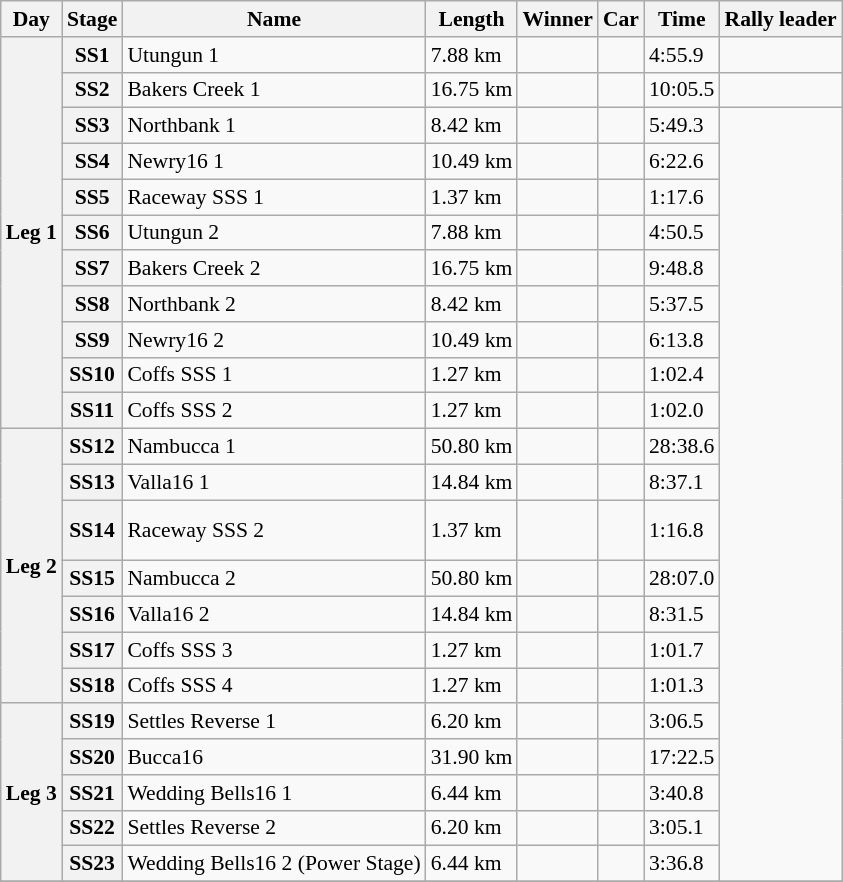<table class="wikitable" style="text-align: left; font-size: 90%; max-width: 950px;">
<tr>
<th>Day</th>
<th>Stage</th>
<th>Name</th>
<th>Length</th>
<th>Winner</th>
<th>Car</th>
<th>Time</th>
<th>Rally leader</th>
</tr>
<tr>
<th rowspan=11>Leg 1</th>
<th>SS1</th>
<td>Utungun 1</td>
<td>7.88 km</td>
<td></td>
<td></td>
<td>4:55.9</td>
<td></td>
</tr>
<tr>
<th>SS2</th>
<td>Bakers Creek 1</td>
<td>16.75 km</td>
<td></td>
<td></td>
<td>10:05.5</td>
<td></td>
</tr>
<tr>
<th>SS3</th>
<td>Northbank 1</td>
<td>8.42 km</td>
<td></td>
<td></td>
<td>5:49.3</td>
<td rowspan=21></td>
</tr>
<tr>
<th>SS4</th>
<td>Newry16 1</td>
<td>10.49 km</td>
<td></td>
<td></td>
<td>6:22.6</td>
</tr>
<tr>
<th>SS5</th>
<td>Raceway SSS 1</td>
<td>1.37 km</td>
<td><br></td>
<td><br></td>
<td>1:17.6</td>
</tr>
<tr>
<th>SS6</th>
<td>Utungun 2</td>
<td>7.88 km</td>
<td></td>
<td></td>
<td>4:50.5</td>
</tr>
<tr>
<th>SS7</th>
<td>Bakers Creek 2</td>
<td>16.75 km</td>
<td></td>
<td></td>
<td>9:48.8</td>
</tr>
<tr>
<th>SS8</th>
<td>Northbank 2</td>
<td>8.42 km</td>
<td></td>
<td></td>
<td>5:37.5</td>
</tr>
<tr>
<th>SS9</th>
<td>Newry16 2</td>
<td>10.49 km</td>
<td></td>
<td></td>
<td>6:13.8</td>
</tr>
<tr>
<th>SS10</th>
<td>Coffs SSS 1</td>
<td>1.27 km</td>
<td></td>
<td></td>
<td>1:02.4</td>
</tr>
<tr>
<th>SS11</th>
<td>Coffs SSS 2</td>
<td>1.27 km</td>
<td></td>
<td></td>
<td>1:02.0</td>
</tr>
<tr>
<th rowspan=7>Leg 2</th>
<th>SS12</th>
<td>Nambucca 1</td>
<td>50.80 km</td>
<td></td>
<td></td>
<td>28:38.6</td>
</tr>
<tr>
<th>SS13</th>
<td>Valla16 1</td>
<td>14.84 km</td>
<td></td>
<td></td>
<td>8:37.1</td>
</tr>
<tr>
<th>SS14</th>
<td>Raceway SSS 2</td>
<td>1.37 km</td>
<td><br><br></td>
<td><br><br></td>
<td>1:16.8</td>
</tr>
<tr>
<th>SS15</th>
<td>Nambucca 2</td>
<td>50.80 km</td>
<td></td>
<td></td>
<td>28:07.0</td>
</tr>
<tr>
<th>SS16</th>
<td>Valla16 2</td>
<td>14.84 km</td>
<td></td>
<td></td>
<td>8:31.5</td>
</tr>
<tr>
<th>SS17</th>
<td>Coffs SSS 3</td>
<td>1.27 km</td>
<td></td>
<td></td>
<td>1:01.7</td>
</tr>
<tr>
<th>SS18</th>
<td>Coffs SSS 4</td>
<td>1.27 km</td>
<td></td>
<td></td>
<td>1:01.3</td>
</tr>
<tr>
<th rowspan=5>Leg 3</th>
<th>SS19</th>
<td>Settles Reverse 1</td>
<td>6.20 km</td>
<td></td>
<td></td>
<td>3:06.5</td>
</tr>
<tr>
<th>SS20</th>
<td>Bucca16</td>
<td>31.90 km</td>
<td></td>
<td></td>
<td>17:22.5</td>
</tr>
<tr>
<th>SS21</th>
<td>Wedding Bells16 1</td>
<td>6.44 km</td>
<td></td>
<td></td>
<td>3:40.8</td>
</tr>
<tr>
<th>SS22</th>
<td>Settles Reverse 2</td>
<td>6.20 km</td>
<td></td>
<td></td>
<td>3:05.1</td>
</tr>
<tr>
<th>SS23</th>
<td>Wedding Bells16 2 (Power Stage)</td>
<td>6.44 km</td>
<td></td>
<td></td>
<td>3:36.8</td>
</tr>
<tr>
</tr>
</table>
